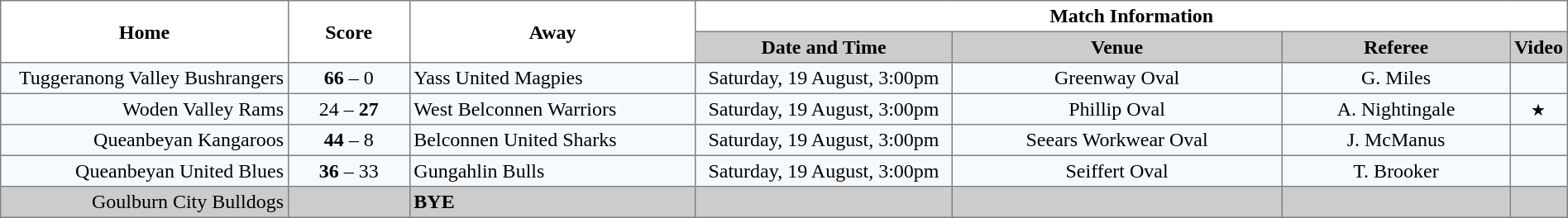<table border="1" cellpadding="3" cellspacing="0" width="100%" style="border-collapse:collapse;  text-align:center;">
<tr>
<th rowspan="2" width="19%">Home</th>
<th rowspan="2" width="8%">Score</th>
<th rowspan="2" width="19%">Away</th>
<th colspan="4">Match Information</th>
</tr>
<tr style="background:#CCCCCC">
<th width="17%">Date and Time</th>
<th width="22%">Venue</th>
<th width="50%">Referee</th>
<th>Video</th>
</tr>
<tr style="text-align:center; background:#f5faff;">
<td align="right">Tuggeranong Valley Bushrangers </td>
<td><strong>66</strong> – 0</td>
<td align="left"> Yass United Magpies</td>
<td>Saturday, 19 August, 3:00pm</td>
<td>Greenway Oval</td>
<td>G. Miles</td>
<td></td>
</tr>
<tr style="text-align:center; background:#f5faff;">
<td align="right">Woden Valley Rams </td>
<td>24 – <strong>27</strong></td>
<td align="left"> West Belconnen Warriors</td>
<td>Saturday, 19 August, 3:00pm</td>
<td>Phillip Oval</td>
<td>A. Nightingale</td>
<td><small>★</small></td>
</tr>
<tr style="text-align:center; background:#f5faff;">
<td align="right">Queanbeyan Kangaroos </td>
<td><strong>44</strong> – 8</td>
<td align="left"> Belconnen United Sharks</td>
<td>Saturday, 19 August, 3:00pm</td>
<td>Seears Workwear Oval</td>
<td>J. McManus</td>
<td></td>
</tr>
<tr style="text-align:center; background:#f5faff;">
<td align="right">Queanbeyan United Blues </td>
<td><strong>36</strong> – 33</td>
<td align="left"> Gungahlin Bulls</td>
<td>Saturday, 19 August, 3:00pm</td>
<td>Seiffert Oval</td>
<td>T. Brooker</td>
<td></td>
</tr>
<tr style="text-align:center; background:#CCCCCC;">
<td align="right">Goulburn City Bulldogs </td>
<td></td>
<td align="left"><strong>BYE</strong></td>
<td></td>
<td></td>
<td></td>
<td></td>
</tr>
</table>
